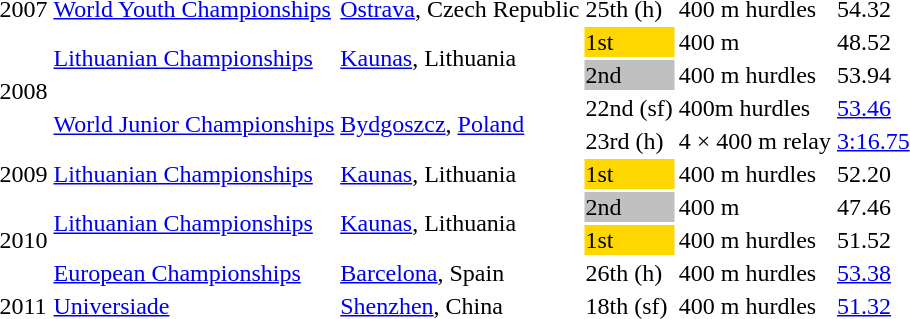<table>
<tr>
<td>2007</td>
<td><a href='#'>World Youth Championships</a></td>
<td><a href='#'>Ostrava</a>, Czech Republic</td>
<td>25th (h)</td>
<td>400 m hurdles</td>
<td>54.32</td>
</tr>
<tr>
<td rowspan=4>2008</td>
<td rowspan=2><a href='#'>Lithuanian Championships</a></td>
<td rowspan=2><a href='#'>Kaunas</a>, Lithuania</td>
<td bgcolor="gold">1st</td>
<td>400 m</td>
<td>48.52</td>
</tr>
<tr>
<td bgcolor="silver">2nd</td>
<td>400 m hurdles</td>
<td>53.94</td>
</tr>
<tr>
<td rowspan=2><a href='#'>World Junior Championships</a></td>
<td rowspan=2><a href='#'>Bydgoszcz</a>, <a href='#'>Poland</a></td>
<td>22nd (sf)</td>
<td>400m hurdles</td>
<td><a href='#'>53.46</a></td>
</tr>
<tr>
<td>23rd (h)</td>
<td>4 × 400 m relay</td>
<td><a href='#'>3:16.75</a></td>
</tr>
<tr>
<td>2009</td>
<td><a href='#'>Lithuanian Championships</a></td>
<td><a href='#'>Kaunas</a>, Lithuania</td>
<td bgcolor="gold">1st</td>
<td>400 m hurdles</td>
<td>52.20</td>
</tr>
<tr>
<td rowspan=3>2010</td>
<td rowspan=2><a href='#'>Lithuanian Championships</a></td>
<td rowspan=2><a href='#'>Kaunas</a>, Lithuania</td>
<td bgcolor="silver">2nd</td>
<td>400 m</td>
<td>47.46</td>
</tr>
<tr>
<td bgcolor="gold">1st</td>
<td>400 m hurdles</td>
<td>51.52</td>
</tr>
<tr>
<td><a href='#'>European Championships</a></td>
<td><a href='#'>Barcelona</a>, Spain</td>
<td>26th (h)</td>
<td>400 m hurdles</td>
<td><a href='#'>53.38</a></td>
</tr>
<tr>
<td>2011</td>
<td><a href='#'>Universiade</a></td>
<td><a href='#'>Shenzhen</a>, China</td>
<td>18th (sf)</td>
<td>400 m hurdles</td>
<td><a href='#'>51.32</a></td>
</tr>
</table>
